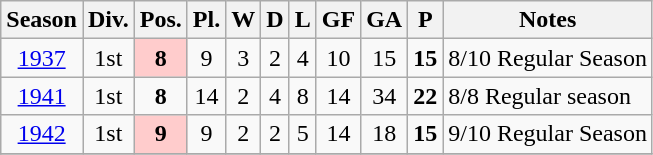<table class="wikitable sortable">
<tr>
<th>Season</th>
<th>Div.</th>
<th>Pos.</th>
<th>Pl.</th>
<th>W</th>
<th>D</th>
<th>L</th>
<th>GF</th>
<th>GA</th>
<th>P</th>
<th>Notes</th>
</tr>
<tr>
<td align=center><a href='#'>1937</a></td>
<td align=center>1st</td>
<td align=center bgcolor=#ffcccc><strong>8</strong></td>
<td align=center>9</td>
<td align=center>3</td>
<td align=center>2</td>
<td align=center>4</td>
<td align=center>10</td>
<td align=center>15</td>
<td align=center><strong>15</strong></td>
<td>8/10 Regular Season</td>
</tr>
<tr>
<td align=center><a href='#'>1941</a></td>
<td align=center>1st</td>
<td align=center><strong>8</strong></td>
<td align=center>14</td>
<td align=center>2</td>
<td align=center>4</td>
<td align=center>8</td>
<td align=center>14</td>
<td align=center>34</td>
<td align=center><strong>22</strong></td>
<td>8/8 Regular season</td>
</tr>
<tr>
<td align=center><a href='#'>1942</a></td>
<td align=center>1st</td>
<td align=center bgcolor=#ffcccc><strong>9</strong></td>
<td align=center>9</td>
<td align=center>2</td>
<td align=center>2</td>
<td align=center>5</td>
<td align=center>14</td>
<td align=center>18</td>
<td align=center><strong>15</strong></td>
<td>9/10 Regular Season</td>
</tr>
<tr>
</tr>
</table>
